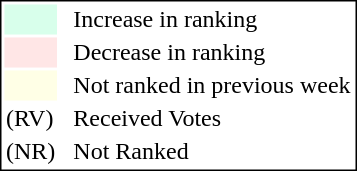<table style="border:1px solid black;">
<tr>
<td style="background:#D8FFEB; width:20px;"></td>
<td> </td>
<td>Increase in ranking</td>
</tr>
<tr>
<td style="background:#FFE6E6; width:20px;"></td>
<td> </td>
<td>Decrease in ranking</td>
</tr>
<tr>
<td style="background:#FFFFE6; width:20px;"></td>
<td> </td>
<td>Not ranked in previous week</td>
</tr>
<tr>
<td>(RV)</td>
<td> </td>
<td>Received Votes</td>
</tr>
<tr>
<td>(NR)</td>
<td> </td>
<td>Not Ranked</td>
</tr>
</table>
